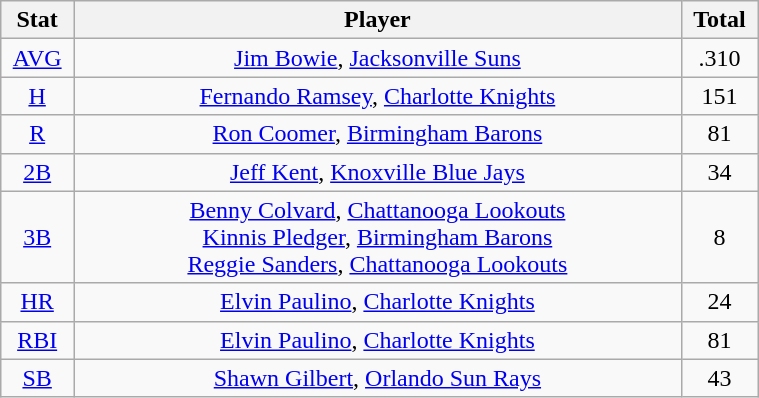<table class="wikitable" width="40%" style="text-align:center;">
<tr>
<th width="5%">Stat</th>
<th width="60%">Player</th>
<th width="5%">Total</th>
</tr>
<tr>
<td><a href='#'>AVG</a></td>
<td><a href='#'>Jim Bowie</a>, <a href='#'>Jacksonville Suns</a></td>
<td>.310</td>
</tr>
<tr>
<td><a href='#'>H</a></td>
<td><a href='#'>Fernando Ramsey</a>, <a href='#'>Charlotte Knights</a></td>
<td>151</td>
</tr>
<tr>
<td><a href='#'>R</a></td>
<td><a href='#'>Ron Coomer</a>, <a href='#'>Birmingham Barons</a></td>
<td>81</td>
</tr>
<tr>
<td><a href='#'>2B</a></td>
<td><a href='#'>Jeff Kent</a>, <a href='#'>Knoxville Blue Jays</a></td>
<td>34</td>
</tr>
<tr>
<td><a href='#'>3B</a></td>
<td><a href='#'>Benny Colvard</a>, <a href='#'>Chattanooga Lookouts</a> <br> <a href='#'>Kinnis Pledger</a>, <a href='#'>Birmingham Barons</a> <br> <a href='#'>Reggie Sanders</a>, <a href='#'>Chattanooga Lookouts</a></td>
<td>8</td>
</tr>
<tr>
<td><a href='#'>HR</a></td>
<td><a href='#'>Elvin Paulino</a>, <a href='#'>Charlotte Knights</a></td>
<td>24</td>
</tr>
<tr>
<td><a href='#'>RBI</a></td>
<td><a href='#'>Elvin Paulino</a>, <a href='#'>Charlotte Knights</a></td>
<td>81</td>
</tr>
<tr>
<td><a href='#'>SB</a></td>
<td><a href='#'>Shawn Gilbert</a>, <a href='#'>Orlando Sun Rays</a></td>
<td>43</td>
</tr>
</table>
